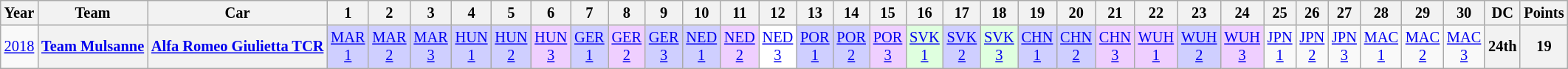<table class="wikitable" style="text-align:center; font-size:85%">
<tr>
<th>Year</th>
<th>Team</th>
<th>Car</th>
<th>1</th>
<th>2</th>
<th>3</th>
<th>4</th>
<th>5</th>
<th>6</th>
<th>7</th>
<th>8</th>
<th>9</th>
<th>10</th>
<th>11</th>
<th>12</th>
<th>13</th>
<th>14</th>
<th>15</th>
<th>16</th>
<th>17</th>
<th>18</th>
<th>19</th>
<th>20</th>
<th>21</th>
<th>22</th>
<th>23</th>
<th>24</th>
<th>25</th>
<th>26</th>
<th>27</th>
<th>28</th>
<th>29</th>
<th>30</th>
<th>DC</th>
<th>Points</th>
</tr>
<tr>
<td><a href='#'>2018</a></td>
<th nowrap><a href='#'>Team Mulsanne</a></th>
<th nowrap><a href='#'>Alfa Romeo Giulietta TCR</a></th>
<td style="background:#CFCFFF;"><a href='#'>MAR<br>1</a><br></td>
<td style="background:#CFCFFF;"><a href='#'>MAR<br>2</a><br></td>
<td style="background:#CFCFFF;"><a href='#'>MAR<br>3</a><br></td>
<td style="background:#CFCFFF;"><a href='#'>HUN<br>1</a><br></td>
<td style="background:#CFCFFF;"><a href='#'>HUN<br>2</a><br></td>
<td style="background:#EFCFFF;"><a href='#'>HUN<br>3</a><br></td>
<td style="background:#CFCFFF;"><a href='#'>GER<br>1</a><br></td>
<td style="background:#EFCFFF;"><a href='#'>GER<br>2</a><br></td>
<td style="background:#CFCFFF;"><a href='#'>GER<br>3</a><br></td>
<td style="background:#CFCFFF;"><a href='#'>NED<br>1</a><br></td>
<td style="background:#EFCFFF;"><a href='#'>NED<br>2</a><br></td>
<td style="background:#FFFFFF;"><a href='#'>NED<br>3</a><br></td>
<td style="background:#CFCFFF;"><a href='#'>POR<br>1</a><br></td>
<td style="background:#CFCFFF;"><a href='#'>POR<br>2</a><br></td>
<td style="background:#EFCFFF;"><a href='#'>POR<br>3</a><br></td>
<td style="background:#DFFFDF;"><a href='#'>SVK<br>1</a><br></td>
<td style="background:#CFCFFF;"><a href='#'>SVK<br>2</a><br></td>
<td style="background:#DFFFDF;"><a href='#'>SVK<br>3</a><br></td>
<td style="background:#CFCFFF;"><a href='#'>CHN<br>1</a><br></td>
<td style="background:#CFCFFF;"><a href='#'>CHN<br>2</a><br></td>
<td style="background:#EFCFFF;"><a href='#'>CHN<br>3</a><br></td>
<td style="background:#EFCFFF;"><a href='#'>WUH<br>1</a><br></td>
<td style="background:#CFCFFF;"><a href='#'>WUH<br>2</a><br></td>
<td style="background:#EFCFFF;"><a href='#'>WUH<br>3</a><br></td>
<td><a href='#'>JPN<br>1</a></td>
<td><a href='#'>JPN<br>2</a></td>
<td><a href='#'>JPN<br>3</a></td>
<td><a href='#'>MAC<br>1</a></td>
<td><a href='#'>MAC<br>2</a></td>
<td><a href='#'>MAC<br>3</a></td>
<th>24th</th>
<th>19</th>
</tr>
</table>
